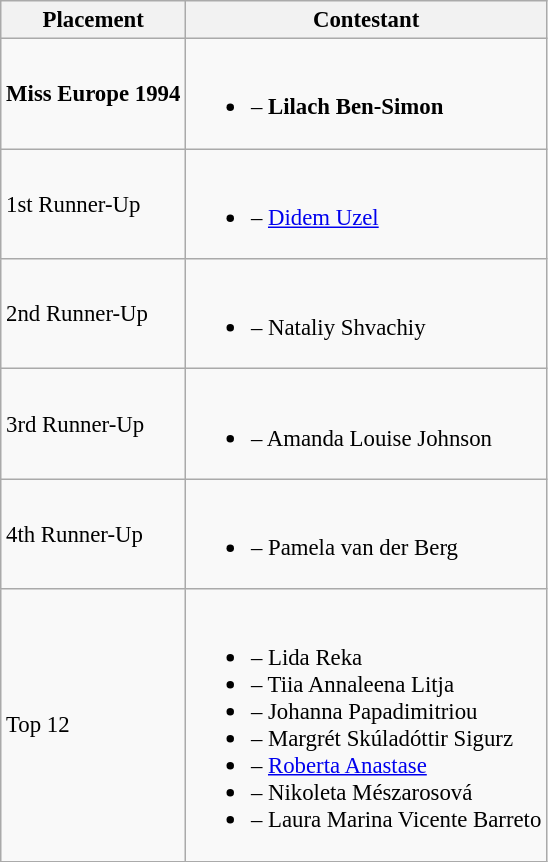<table class="wikitable sortable" style="font-size: 95%;">
<tr>
<th>Placement</th>
<th>Contestant</th>
</tr>
<tr>
<td><strong>Miss Europe 1994</strong></td>
<td><br><ul><li><strong></strong> – <strong>Lilach Ben-Simon</strong></li></ul></td>
</tr>
<tr>
<td>1st Runner-Up</td>
<td><br><ul><li> – <a href='#'>Didem Uzel</a></li></ul></td>
</tr>
<tr>
<td>2nd Runner-Up</td>
<td><br><ul><li> – Nataliy Shvachiy</li></ul></td>
</tr>
<tr>
<td>3rd Runner-Up</td>
<td><br><ul><li> – Amanda Louise Johnson</li></ul></td>
</tr>
<tr>
<td>4th Runner-Up</td>
<td><br><ul><li> – Pamela van der Berg</li></ul></td>
</tr>
<tr>
<td>Top 12</td>
<td><br><ul><li> – Lida Reka</li><li> – Tiia Annaleena Litja</li><li> – Johanna Papadimitriou</li><li> – Margrét Skúladóttir Sigurz</li><li> – <a href='#'>Roberta Anastase</a></li><li> – Nikoleta Mészarosová</li><li> – Laura Marina Vicente Barreto</li></ul></td>
</tr>
</table>
